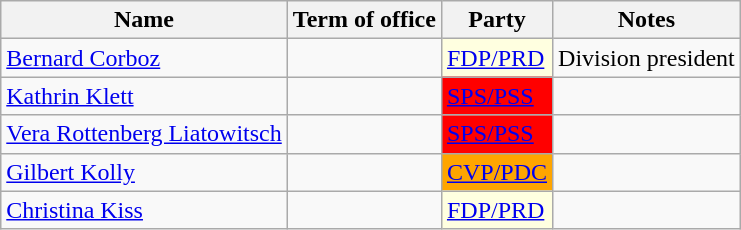<table class="wikitable">
<tr>
<th>Name</th>
<th>Term of office</th>
<th>Party</th>
<th>Notes</th>
</tr>
<tr>
<td><a href='#'>Bernard Corboz</a></td>
<td></td>
<td style="background:lightyellow"><a href='#'>FDP/PRD</a></td>
<td>Division president</td>
</tr>
<tr>
<td><a href='#'>Kathrin Klett</a></td>
<td></td>
<td style="background:red"><a href='#'>SPS/PSS</a></td>
<td></td>
</tr>
<tr>
<td><a href='#'>Vera Rottenberg Liatowitsch</a></td>
<td></td>
<td style="background:red"><a href='#'>SPS/PSS</a></td>
<td></td>
</tr>
<tr>
<td><a href='#'>Gilbert Kolly</a></td>
<td></td>
<td style="background:orange"><a href='#'>CVP/PDC</a></td>
<td></td>
</tr>
<tr>
<td><a href='#'>Christina Kiss</a></td>
<td></td>
<td style="background:lightyellow"><a href='#'>FDP/PRD</a></td>
<td></td>
</tr>
</table>
